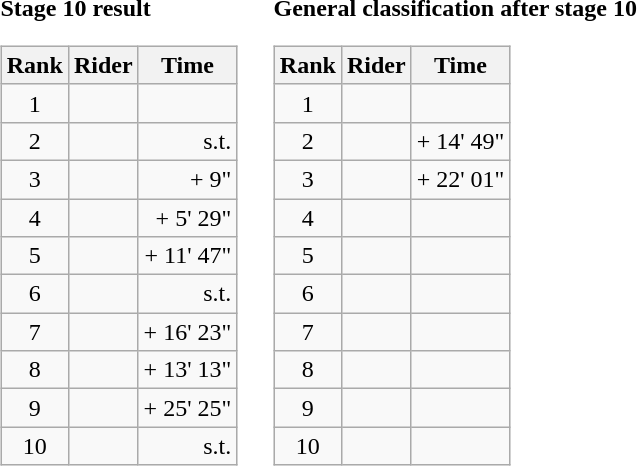<table>
<tr>
<td><strong>Stage 10 result</strong><br><table class="wikitable">
<tr>
<th scope="col">Rank</th>
<th scope="col">Rider</th>
<th scope="col">Time</th>
</tr>
<tr>
<td style="text-align:center;">1</td>
<td></td>
<td style="text-align:right;"></td>
</tr>
<tr>
<td style="text-align:center;">2</td>
<td></td>
<td style="text-align:right;">s.t.</td>
</tr>
<tr>
<td style="text-align:center;">3</td>
<td></td>
<td style="text-align:right;">+ 9"</td>
</tr>
<tr>
<td style="text-align:center;">4</td>
<td></td>
<td style="text-align:right;">+ 5' 29"</td>
</tr>
<tr>
<td style="text-align:center;">5</td>
<td></td>
<td style="text-align:right;">+ 11' 47"</td>
</tr>
<tr>
<td style="text-align:center;">6</td>
<td></td>
<td style="text-align:right;">s.t.</td>
</tr>
<tr>
<td style="text-align:center;">7</td>
<td></td>
<td style="text-align:right;">+ 16' 23"</td>
</tr>
<tr>
<td style="text-align:center;">8</td>
<td></td>
<td style="text-align:right;">+ 13' 13"</td>
</tr>
<tr>
<td style="text-align:center;">9</td>
<td></td>
<td style="text-align:right;">+ 25' 25"</td>
</tr>
<tr>
<td style="text-align:center;">10</td>
<td></td>
<td style="text-align:right;">s.t.</td>
</tr>
</table>
</td>
<td></td>
<td><strong>General classification after stage 10</strong><br><table class="wikitable">
<tr>
<th scope="col">Rank</th>
<th scope="col">Rider</th>
<th scope="col">Time</th>
</tr>
<tr>
<td style="text-align:center;">1</td>
<td></td>
<td style="text-align:right;"></td>
</tr>
<tr>
<td style="text-align:center;">2</td>
<td></td>
<td style="text-align:right;">+ 14' 49"</td>
</tr>
<tr>
<td style="text-align:center;">3</td>
<td></td>
<td style="text-align:right;">+ 22' 01"</td>
</tr>
<tr>
<td style="text-align:center;">4</td>
<td></td>
<td></td>
</tr>
<tr>
<td style="text-align:center;">5</td>
<td></td>
<td></td>
</tr>
<tr>
<td style="text-align:center;">6</td>
<td></td>
<td></td>
</tr>
<tr>
<td style="text-align:center;">7</td>
<td></td>
<td></td>
</tr>
<tr>
<td style="text-align:center;">8</td>
<td></td>
<td></td>
</tr>
<tr>
<td style="text-align:center;">9</td>
<td></td>
<td></td>
</tr>
<tr>
<td style="text-align:center;">10</td>
<td></td>
<td></td>
</tr>
</table>
</td>
</tr>
</table>
